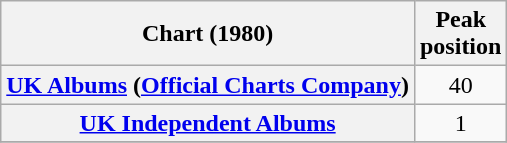<table class="wikitable sortable plainrowheaders" style="text-align:center">
<tr>
<th scope="col">Chart (1980)</th>
<th scope="col">Peak<br>position</th>
</tr>
<tr>
<th scope="row"><a href='#'>UK Albums</a> (<a href='#'>Official Charts Company</a>)</th>
<td>40</td>
</tr>
<tr>
<th scope="row"><a href='#'>UK Independent Albums</a></th>
<td>1</td>
</tr>
<tr>
</tr>
</table>
